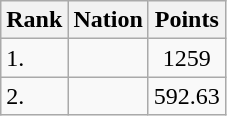<table class="wikitable sortable">
<tr>
<th>Rank</th>
<th>Nation</th>
<th>Points</th>
</tr>
<tr>
<td>1.</td>
<td></td>
<td align=center>1259</td>
</tr>
<tr>
<td>2.</td>
<td></td>
<td align=center>592.63</td>
</tr>
</table>
